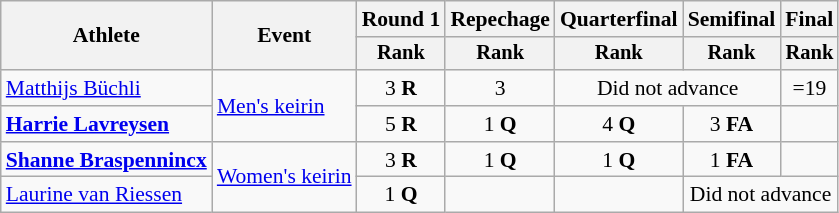<table class="wikitable" style="font-size:90%">
<tr>
<th rowspan=2>Athlete</th>
<th rowspan=2>Event</th>
<th>Round 1</th>
<th>Repechage</th>
<th>Quarterfinal</th>
<th>Semifinal</th>
<th>Final</th>
</tr>
<tr style="font-size:95%">
<th>Rank</th>
<th>Rank</th>
<th>Rank</th>
<th>Rank</th>
<th>Rank</th>
</tr>
<tr align=center>
<td align=left><a href='#'>Matthijs Büchli</a></td>
<td align=left rowspan=2><a href='#'>Men's keirin</a></td>
<td>3 <strong>R</strong></td>
<td>3</td>
<td colspan=2>Did not advance</td>
<td>=19</td>
</tr>
<tr align=center>
<td align=left><strong><a href='#'>Harrie Lavreysen</a></strong></td>
<td>5 <strong>R</strong></td>
<td>1 <strong>Q</strong></td>
<td>4 <strong>Q</strong></td>
<td>3 <strong>FA</strong></td>
<td></td>
</tr>
<tr align=center>
<td align=left><strong><a href='#'>Shanne Braspennincx</a></strong></td>
<td align=left rowspan=2><a href='#'>Women's keirin</a></td>
<td>3 <strong>R</strong></td>
<td>1 <strong>Q</strong></td>
<td>1 <strong>Q</strong></td>
<td>1 <strong>FA</strong></td>
<td></td>
</tr>
<tr align=center>
<td align=left><a href='#'>Laurine van Riessen</a></td>
<td>1 <strong>Q</strong></td>
<td></td>
<td></td>
<td colspan=2>Did not advance</td>
</tr>
</table>
